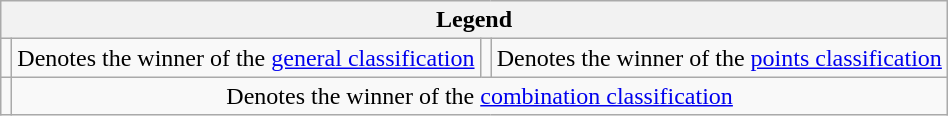<table class="wikitable">
<tr>
<th scope="col" colspan="4">Legend</th>
</tr>
<tr>
<td></td>
<td>Denotes the winner of the <a href='#'>general classification</a></td>
<td></td>
<td>Denotes the winner of the <a href='#'>points classification</a></td>
</tr>
<tr>
<td></td>
<td colspan="4" style="text-align:center;">Denotes the winner of the <a href='#'>combination classification</a></td>
</tr>
</table>
